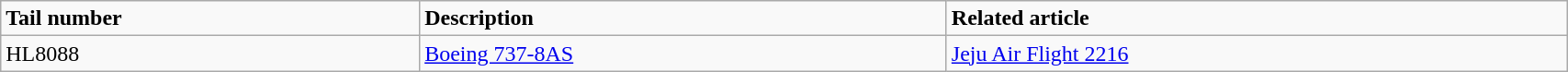<table class="wikitable" width="90%">
<tr>
<td><strong>Tail number</strong></td>
<td><strong>Description</strong></td>
<td><strong>Related article</strong></td>
</tr>
<tr>
<td>HL8088</td>
<td><a href='#'>Boeing 737-8AS</a></td>
<td><a href='#'>Jeju Air Flight 2216</a></td>
</tr>
</table>
